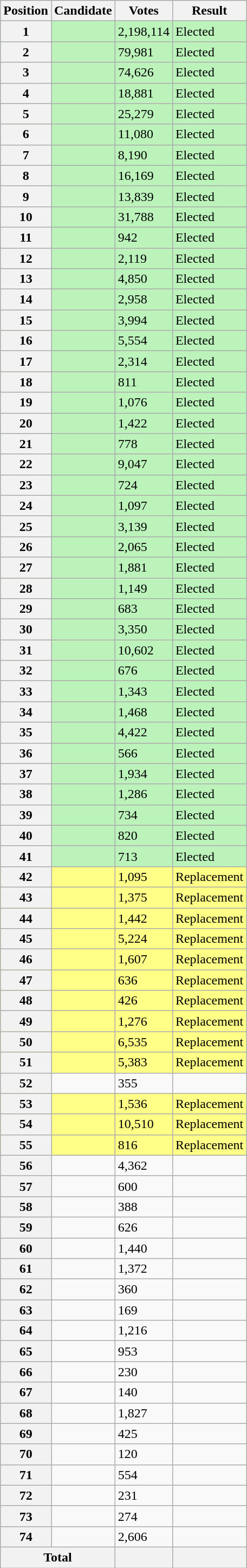<table class="wikitable sortable col3right">
<tr>
<th scope="col">Position</th>
<th scope="col">Candidate</th>
<th scope="col">Votes</th>
<th scope="col">Result</th>
</tr>
<tr bgcolor=bbf3bb>
<th scope="row">1</th>
<td></td>
<td>2,198,114</td>
<td>Elected</td>
</tr>
<tr bgcolor=bbf3bb>
<th scope="row">2</th>
<td></td>
<td>79,981</td>
<td>Elected</td>
</tr>
<tr bgcolor=bbf3bb>
<th scope="row">3</th>
<td></td>
<td>74,626</td>
<td>Elected</td>
</tr>
<tr bgcolor=bbf3bb>
<th scope="row">4</th>
<td></td>
<td>18,881</td>
<td>Elected</td>
</tr>
<tr bgcolor=bbf3bb>
<th scope="row">5</th>
<td></td>
<td>25,279</td>
<td>Elected</td>
</tr>
<tr bgcolor=bbf3bb>
<th scope="row">6</th>
<td></td>
<td>11,080</td>
<td>Elected</td>
</tr>
<tr bgcolor=bbf3bb>
<th scope="row">7</th>
<td></td>
<td>8,190</td>
<td>Elected</td>
</tr>
<tr bgcolor=bbf3bb>
<th scope="row">8</th>
<td></td>
<td>16,169</td>
<td>Elected</td>
</tr>
<tr bgcolor=bbf3bb>
<th scope="row">9</th>
<td></td>
<td>13,839</td>
<td>Elected</td>
</tr>
<tr bgcolor=bbf3bb>
<th scope="row">10</th>
<td></td>
<td>31,788</td>
<td>Elected</td>
</tr>
<tr bgcolor=bbf3bb>
<th scope="row">11</th>
<td></td>
<td>942</td>
<td>Elected</td>
</tr>
<tr bgcolor=bbf3bb>
<th scope="row">12</th>
<td></td>
<td>2,119</td>
<td>Elected</td>
</tr>
<tr bgcolor=bbf3bb>
<th scope="row">13</th>
<td></td>
<td>4,850</td>
<td>Elected</td>
</tr>
<tr bgcolor=bbf3bb>
<th scope="row">14</th>
<td></td>
<td>2,958</td>
<td>Elected</td>
</tr>
<tr bgcolor=bbf3bb>
<th scope="row">15</th>
<td></td>
<td>3,994</td>
<td>Elected</td>
</tr>
<tr bgcolor=bbf3bb>
<th scope="row">16</th>
<td></td>
<td>5,554</td>
<td>Elected</td>
</tr>
<tr bgcolor=bbf3bb>
<th scope="row">17</th>
<td></td>
<td>2,314</td>
<td>Elected</td>
</tr>
<tr bgcolor=bbf3bb>
<th scope="row">18</th>
<td></td>
<td>811</td>
<td>Elected</td>
</tr>
<tr bgcolor=bbf3bb>
<th scope="row">19</th>
<td></td>
<td>1,076</td>
<td>Elected</td>
</tr>
<tr bgcolor=bbf3bb>
<th scope="row">20</th>
<td></td>
<td>1,422</td>
<td>Elected</td>
</tr>
<tr bgcolor=bbf3bb>
<th scope="row">21</th>
<td></td>
<td>778</td>
<td>Elected</td>
</tr>
<tr bgcolor=bbf3bb>
<th scope="row">22</th>
<td></td>
<td>9,047</td>
<td>Elected</td>
</tr>
<tr bgcolor=bbf3bb>
<th scope="row">23</th>
<td></td>
<td>724</td>
<td>Elected</td>
</tr>
<tr bgcolor=bbf3bb>
<th scope="row">24</th>
<td></td>
<td>1,097</td>
<td>Elected</td>
</tr>
<tr bgcolor=bbf3bb>
<th scope="row">25</th>
<td></td>
<td>3,139</td>
<td>Elected</td>
</tr>
<tr bgcolor=bbf3bb>
<th scope="row">26</th>
<td></td>
<td>2,065</td>
<td>Elected</td>
</tr>
<tr bgcolor=bbf3bb>
<th scope="row">27</th>
<td></td>
<td>1,881</td>
<td>Elected</td>
</tr>
<tr bgcolor=bbf3bb>
<th scope="row">28</th>
<td></td>
<td>1,149</td>
<td>Elected</td>
</tr>
<tr bgcolor=bbf3bb>
<th scope="row">29</th>
<td></td>
<td>683</td>
<td>Elected</td>
</tr>
<tr bgcolor=bbf3bb>
<th scope="row">30</th>
<td></td>
<td>3,350</td>
<td>Elected</td>
</tr>
<tr bgcolor=bbf3bb>
<th scope="row">31</th>
<td></td>
<td>10,602</td>
<td>Elected</td>
</tr>
<tr bgcolor=bbf3bb>
<th scope="row">32</th>
<td></td>
<td>676</td>
<td>Elected</td>
</tr>
<tr bgcolor=bbf3bb>
<th scope="row">33</th>
<td></td>
<td>1,343</td>
<td>Elected</td>
</tr>
<tr bgcolor=bbf3bb>
<th scope="row">34</th>
<td></td>
<td>1,468</td>
<td>Elected</td>
</tr>
<tr bgcolor=bbf3bb>
<th scope="row">35</th>
<td></td>
<td>4,422</td>
<td>Elected</td>
</tr>
<tr bgcolor=bbf3bb>
<th scope="row">36</th>
<td></td>
<td>566</td>
<td>Elected</td>
</tr>
<tr bgcolor=bbf3bb>
<th scope="row">37</th>
<td></td>
<td>1,934</td>
<td>Elected</td>
</tr>
<tr bgcolor=bbf3bb>
<th scope="row">38</th>
<td></td>
<td>1,286</td>
<td>Elected</td>
</tr>
<tr bgcolor=bbf3bb>
<th scope="row">39</th>
<td></td>
<td>734</td>
<td>Elected</td>
</tr>
<tr bgcolor=bbf3bb>
<th scope="row">40</th>
<td></td>
<td>820</td>
<td>Elected</td>
</tr>
<tr bgcolor=bbf3bb>
<th scope="row">41</th>
<td></td>
<td>713</td>
<td>Elected</td>
</tr>
<tr bgcolor=#FF8>
<th scope="row">42</th>
<td></td>
<td>1,095</td>
<td>Replacement</td>
</tr>
<tr bgcolor=#FF8>
<th scope="row">43</th>
<td></td>
<td>1,375</td>
<td>Replacement</td>
</tr>
<tr bgcolor=#FF8>
<th scope="row">44</th>
<td></td>
<td>1,442</td>
<td>Replacement</td>
</tr>
<tr bgcolor=#FF8>
<th scope="row">45</th>
<td></td>
<td>5,224</td>
<td>Replacement</td>
</tr>
<tr bgcolor=#FF8>
<th scope="row">46</th>
<td></td>
<td>1,607</td>
<td>Replacement</td>
</tr>
<tr bgcolor=#FF8>
<th scope="row">47</th>
<td></td>
<td>636</td>
<td>Replacement</td>
</tr>
<tr bgcolor=#FF8>
<th scope="row">48</th>
<td></td>
<td>426</td>
<td>Replacement</td>
</tr>
<tr bgcolor=#FF8>
<th scope="row">49</th>
<td></td>
<td>1,276</td>
<td>Replacement</td>
</tr>
<tr bgcolor=#FF8>
<th scope="row">50</th>
<td></td>
<td>6,535</td>
<td>Replacement</td>
</tr>
<tr bgcolor=#FF8>
<th scope="row">51</th>
<td></td>
<td>5,383</td>
<td>Replacement</td>
</tr>
<tr>
<th scope="row">52</th>
<td></td>
<td>355</td>
<td></td>
</tr>
<tr bgcolor=#FF8>
<th scope="row">53</th>
<td></td>
<td>1,536</td>
<td>Replacement</td>
</tr>
<tr bgcolor=#FF8>
<th scope="row">54</th>
<td></td>
<td>10,510</td>
<td>Replacement</td>
</tr>
<tr bgcolor=#FF8>
<th scope="row">55</th>
<td></td>
<td>816</td>
<td>Replacement</td>
</tr>
<tr>
<th scope="row">56</th>
<td></td>
<td>4,362</td>
<td></td>
</tr>
<tr>
<th scope="row">57</th>
<td></td>
<td>600</td>
<td></td>
</tr>
<tr>
<th scope="row">58</th>
<td></td>
<td>388</td>
<td></td>
</tr>
<tr>
<th scope="row">59</th>
<td></td>
<td>626</td>
<td></td>
</tr>
<tr>
<th scope="row">60</th>
<td></td>
<td>1,440</td>
<td></td>
</tr>
<tr>
<th scope="row">61</th>
<td></td>
<td>1,372</td>
<td></td>
</tr>
<tr>
<th scope="row">62</th>
<td></td>
<td>360</td>
<td></td>
</tr>
<tr>
<th scope="row">63</th>
<td></td>
<td>169</td>
<td></td>
</tr>
<tr>
<th scope="row">64</th>
<td></td>
<td>1,216</td>
<td></td>
</tr>
<tr>
<th scope="row">65</th>
<td></td>
<td>953</td>
<td></td>
</tr>
<tr>
<th scope="row">66</th>
<td></td>
<td>230</td>
<td></td>
</tr>
<tr>
<th scope="row">67</th>
<td></td>
<td>140</td>
<td></td>
</tr>
<tr>
<th scope="row">68</th>
<td></td>
<td>1,827</td>
<td></td>
</tr>
<tr>
<th scope="row">69</th>
<td></td>
<td>425</td>
<td></td>
</tr>
<tr>
<th scope="row">70</th>
<td></td>
<td>120</td>
<td></td>
</tr>
<tr>
<th scope="row">71</th>
<td></td>
<td>554</td>
<td></td>
</tr>
<tr>
<th scope="row">72</th>
<td></td>
<td>231</td>
<td></td>
</tr>
<tr>
<th scope="row">73</th>
<td></td>
<td>274</td>
<td></td>
</tr>
<tr>
<th scope="row">74</th>
<td></td>
<td>2,606</td>
<td></td>
</tr>
<tr class="sortbottom">
<th scope="row" colspan="2">Total</th>
<th></th>
<th></th>
</tr>
</table>
